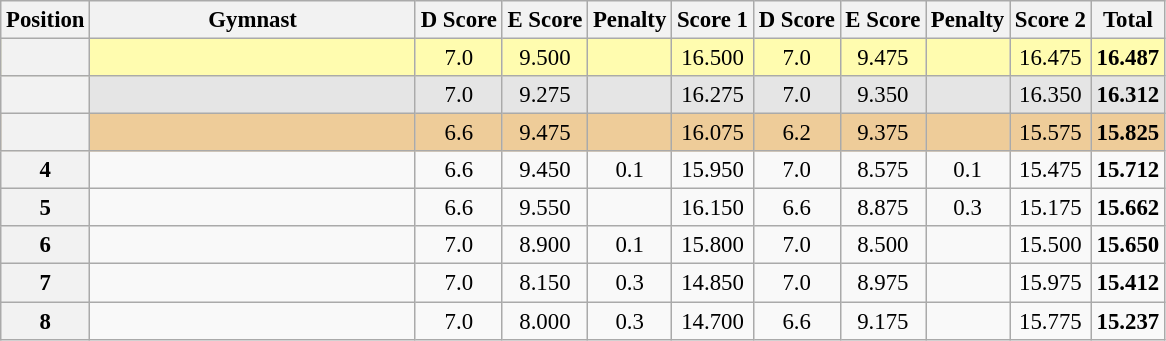<table class="wikitable sortable" style="text-align:center; font-size:95%">
<tr>
<th scope=col>Position</th>
<th scope=col width="210">Gymnast</th>
<th scope=col>D Score</th>
<th scope=col>E Score</th>
<th scope=col>Penalty</th>
<th scope=col>Score 1</th>
<th scope=col>D Score</th>
<th scope=col>E Score</th>
<th scope=col>Penalty</th>
<th scope=col>Score 2</th>
<th scope=col>Total</th>
</tr>
<tr bgcolor=fffcaf>
<th scope=row></th>
<td align="left"></td>
<td>7.0</td>
<td>9.500</td>
<td></td>
<td>16.500</td>
<td>7.0</td>
<td>9.475</td>
<td></td>
<td>16.475</td>
<td><strong>16.487</strong></td>
</tr>
<tr bgcolor=e5e5e5>
<th scope=row></th>
<td align="left"></td>
<td>7.0</td>
<td>9.275</td>
<td></td>
<td>16.275</td>
<td>7.0</td>
<td>9.350</td>
<td></td>
<td>16.350</td>
<td><strong>16.312</strong></td>
</tr>
<tr bgcolor=eecc99>
<th scope=row></th>
<td align="left"></td>
<td>6.6</td>
<td>9.475</td>
<td></td>
<td>16.075</td>
<td>6.2</td>
<td>9.375</td>
<td></td>
<td>15.575</td>
<td><strong>15.825</strong></td>
</tr>
<tr>
<th scope=row>4</th>
<td align="left"></td>
<td>6.6</td>
<td>9.450</td>
<td>0.1</td>
<td>15.950</td>
<td>7.0</td>
<td>8.575</td>
<td>0.1</td>
<td>15.475</td>
<td><strong>15.712</strong></td>
</tr>
<tr>
<th scope=row>5</th>
<td align="left"></td>
<td>6.6</td>
<td>9.550</td>
<td></td>
<td>16.150</td>
<td>6.6</td>
<td>8.875</td>
<td>0.3</td>
<td>15.175</td>
<td><strong>15.662</strong></td>
</tr>
<tr>
<th scope=row>6</th>
<td align="left"></td>
<td>7.0</td>
<td>8.900</td>
<td>0.1</td>
<td>15.800</td>
<td>7.0</td>
<td>8.500</td>
<td></td>
<td>15.500</td>
<td><strong>15.650</strong></td>
</tr>
<tr>
<th scope=row>7</th>
<td align="left"></td>
<td>7.0</td>
<td>8.150</td>
<td>0.3</td>
<td>14.850</td>
<td>7.0</td>
<td>8.975</td>
<td></td>
<td>15.975</td>
<td><strong>15.412</strong></td>
</tr>
<tr>
<th scope=row>8</th>
<td align="left"></td>
<td>7.0</td>
<td>8.000</td>
<td>0.3</td>
<td>14.700</td>
<td>6.6</td>
<td>9.175</td>
<td></td>
<td>15.775</td>
<td><strong>15.237</strong></td>
</tr>
</table>
